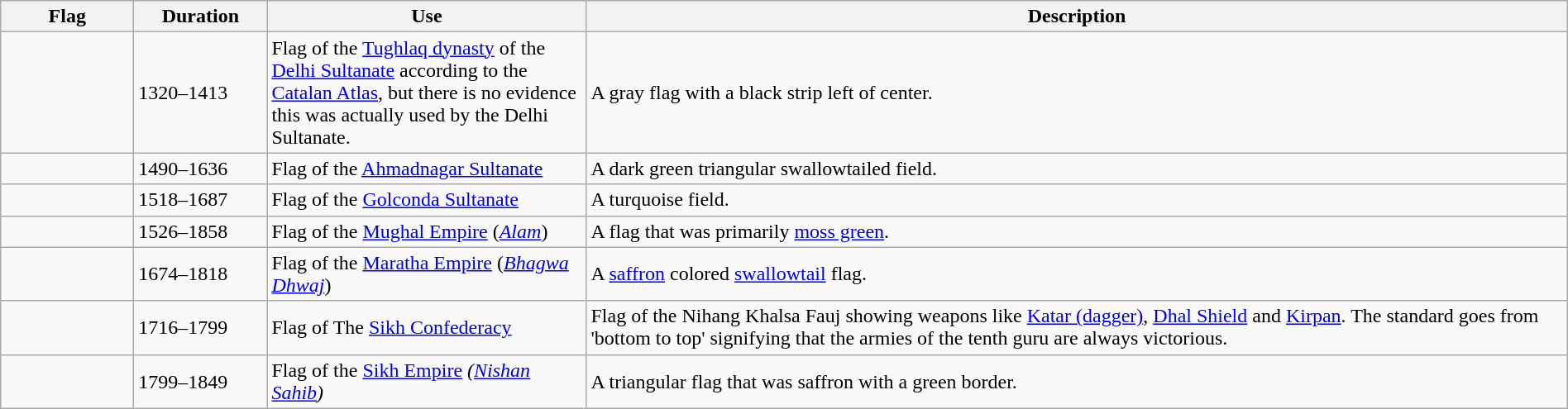<table class="wikitable" width="100%">
<tr>
<th style="width:100px;">Flag</th>
<th style="width:100px;">Duration</th>
<th style="width:250px;">Use</th>
<th style="min-width:250px">Description</th>
</tr>
<tr>
<td></td>
<td>1320–1413</td>
<td>Flag of the <a href='#'>Tughlaq dynasty</a> of the <a href='#'>Delhi Sultanate</a> according to the <a href='#'>Catalan Atlas</a>, but there is no evidence this was actually used by the Delhi Sultanate.</td>
<td>A gray flag with a black strip left of center.</td>
</tr>
<tr>
<td></td>
<td>1490–1636</td>
<td>Flag of the <a href='#'>Ahmadnagar Sultanate</a></td>
<td>A dark green triangular swallowtailed field.</td>
</tr>
<tr>
<td></td>
<td>1518–1687</td>
<td>Flag of the <a href='#'>Golconda Sultanate</a></td>
<td>A turquoise field.</td>
</tr>
<tr>
<td></td>
<td>1526–1858</td>
<td>Flag of the <a href='#'>Mughal Empire</a> (<a href='#'><em>Alam</em></a>)</td>
<td>A flag that was primarily <a href='#'>moss green</a>.</td>
</tr>
<tr>
<td></td>
<td>1674–1818</td>
<td>Flag of the <a href='#'>Maratha Empire</a> (<em><a href='#'>Bhagwa Dhwaj</a></em>)</td>
<td>A <a href='#'>saffron</a> colored <a href='#'>swallowtail</a> flag.</td>
</tr>
<tr>
<td></td>
<td>1716–1799</td>
<td>Flag of The <a href='#'>Sikh Confederacy</a></td>
<td>Flag of the Nihang Khalsa Fauj showing weapons like <a href='#'>Katar (dagger)</a>, <a href='#'>Dhal Shield</a> and <a href='#'>Kirpan</a>. The standard goes from 'bottom to top' signifying that the armies of the tenth guru are always victorious.</td>
</tr>
<tr>
<td></td>
<td>1799–1849</td>
<td>Flag of the <a href='#'>Sikh Empire</a> <em>(<a href='#'>Nishan Sahib</a>)</em></td>
<td>A triangular flag that was saffron with a green border.</td>
</tr>
</table>
